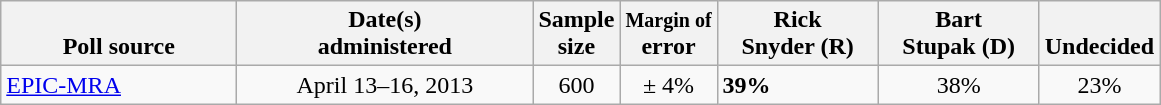<table class="wikitable">
<tr valign= bottom>
<th style="width:150px;">Poll source</th>
<th style="width:190px;">Date(s)<br>administered</th>
<th class=small>Sample<br>size</th>
<th><small>Margin of</small><br>error</th>
<th style="width:100px;">Rick<br>Snyder (R)</th>
<th style="width:100px;">Bart<br>Stupak (D)</th>
<th style="width:40px;">Undecided</th>
</tr>
<tr>
<td><a href='#'>EPIC-MRA</a></td>
<td align=center>April 13–16, 2013</td>
<td align=center>600</td>
<td align=center>± 4%</td>
<td><strong>39%</strong></td>
<td align=center>38%</td>
<td align=center>23%</td>
</tr>
</table>
